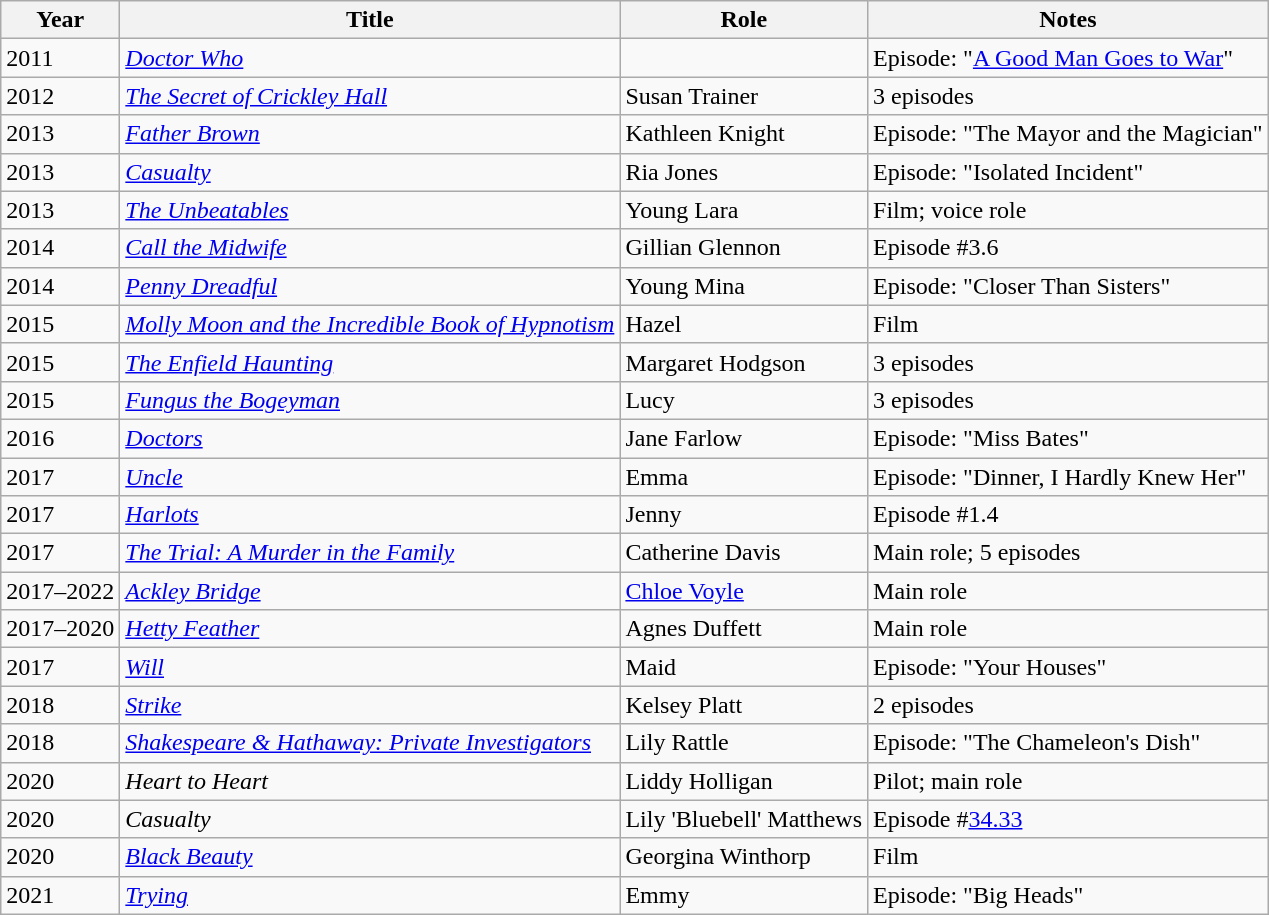<table class="wikitable">
<tr>
<th>Year</th>
<th>Title</th>
<th>Role</th>
<th>Notes</th>
</tr>
<tr>
<td>2011</td>
<td><em><a href='#'>Doctor Who</a></em></td>
<td></td>
<td>Episode: "<a href='#'>A Good Man Goes to War</a>"</td>
</tr>
<tr>
<td>2012</td>
<td><em><a href='#'>The Secret of Crickley Hall</a></em></td>
<td>Susan Trainer</td>
<td>3 episodes</td>
</tr>
<tr>
<td>2013</td>
<td><em><a href='#'>Father Brown</a></em></td>
<td>Kathleen Knight</td>
<td>Episode: "The Mayor and the Magician"</td>
</tr>
<tr>
<td>2013</td>
<td><em><a href='#'>Casualty</a></em></td>
<td>Ria Jones</td>
<td>Episode: "Isolated Incident"</td>
</tr>
<tr>
<td>2013</td>
<td><em><a href='#'>The Unbeatables</a></em></td>
<td>Young Lara</td>
<td>Film; voice role</td>
</tr>
<tr>
<td>2014</td>
<td><em><a href='#'>Call the Midwife</a></em></td>
<td>Gillian Glennon</td>
<td>Episode #3.6</td>
</tr>
<tr>
<td>2014</td>
<td><em><a href='#'>Penny Dreadful</a></em></td>
<td>Young Mina</td>
<td>Episode: "Closer Than Sisters"</td>
</tr>
<tr>
<td>2015</td>
<td><em><a href='#'>Molly Moon and the Incredible Book of Hypnotism</a></em></td>
<td>Hazel</td>
<td>Film</td>
</tr>
<tr>
<td>2015</td>
<td><em><a href='#'>The Enfield Haunting</a></em></td>
<td>Margaret Hodgson</td>
<td>3 episodes</td>
</tr>
<tr>
<td>2015</td>
<td><em><a href='#'>Fungus the Bogeyman</a></em></td>
<td>Lucy</td>
<td>3 episodes</td>
</tr>
<tr>
<td>2016</td>
<td><em><a href='#'>Doctors</a></em></td>
<td>Jane Farlow</td>
<td>Episode: "Miss Bates"</td>
</tr>
<tr>
<td>2017</td>
<td><em><a href='#'>Uncle</a></em></td>
<td>Emma</td>
<td>Episode: "Dinner, I Hardly Knew Her"</td>
</tr>
<tr>
<td>2017</td>
<td><em><a href='#'>Harlots</a></em></td>
<td>Jenny</td>
<td>Episode #1.4</td>
</tr>
<tr>
<td>2017</td>
<td><em><a href='#'>The Trial: A Murder in the Family</a></em></td>
<td>Catherine Davis</td>
<td>Main role; 5 episodes</td>
</tr>
<tr>
<td>2017–2022</td>
<td><em><a href='#'>Ackley Bridge</a></em></td>
<td><a href='#'>Chloe Voyle</a></td>
<td>Main role</td>
</tr>
<tr>
<td>2017–2020</td>
<td><em><a href='#'>Hetty Feather</a></em></td>
<td>Agnes Duffett</td>
<td>Main role</td>
</tr>
<tr>
<td>2017</td>
<td><em><a href='#'>Will</a></em></td>
<td>Maid</td>
<td>Episode: "Your Houses"</td>
</tr>
<tr>
<td>2018</td>
<td><em><a href='#'>Strike</a></em></td>
<td>Kelsey Platt</td>
<td>2 episodes</td>
</tr>
<tr>
<td>2018</td>
<td><em><a href='#'>Shakespeare & Hathaway: Private Investigators</a></em></td>
<td>Lily Rattle</td>
<td>Episode: "The Chameleon's Dish"</td>
</tr>
<tr>
<td>2020</td>
<td><em>Heart to Heart</em></td>
<td>Liddy Holligan</td>
<td>Pilot; main role</td>
</tr>
<tr>
<td>2020</td>
<td><em>Casualty</em></td>
<td>Lily 'Bluebell' Matthews</td>
<td>Episode #<a href='#'>34.33</a></td>
</tr>
<tr>
<td>2020</td>
<td><em><a href='#'>Black Beauty</a></em></td>
<td>Georgina Winthorp</td>
<td>Film</td>
</tr>
<tr>
<td>2021</td>
<td><em><a href='#'>Trying</a></em></td>
<td>Emmy</td>
<td>Episode: "Big Heads"</td>
</tr>
</table>
